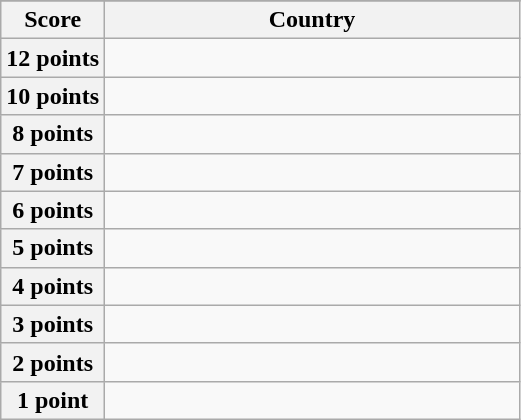<table class="wikitable">
<tr>
</tr>
<tr>
<th scope="col" width="20%">Score</th>
<th scope="col">Country</th>
</tr>
<tr>
<th scope="row">12 points</th>
<td></td>
</tr>
<tr>
<th scope="row">10 points</th>
<td></td>
</tr>
<tr>
<th scope="row">8 points</th>
<td></td>
</tr>
<tr>
<th scope="row">7 points</th>
<td></td>
</tr>
<tr>
<th scope="row">6 points</th>
<td></td>
</tr>
<tr>
<th scope="row">5 points</th>
<td></td>
</tr>
<tr>
<th scope="row">4 points</th>
<td></td>
</tr>
<tr>
<th scope="row">3 points</th>
<td></td>
</tr>
<tr>
<th scope="row">2 points</th>
<td></td>
</tr>
<tr>
<th scope="row">1 point</th>
<td></td>
</tr>
</table>
